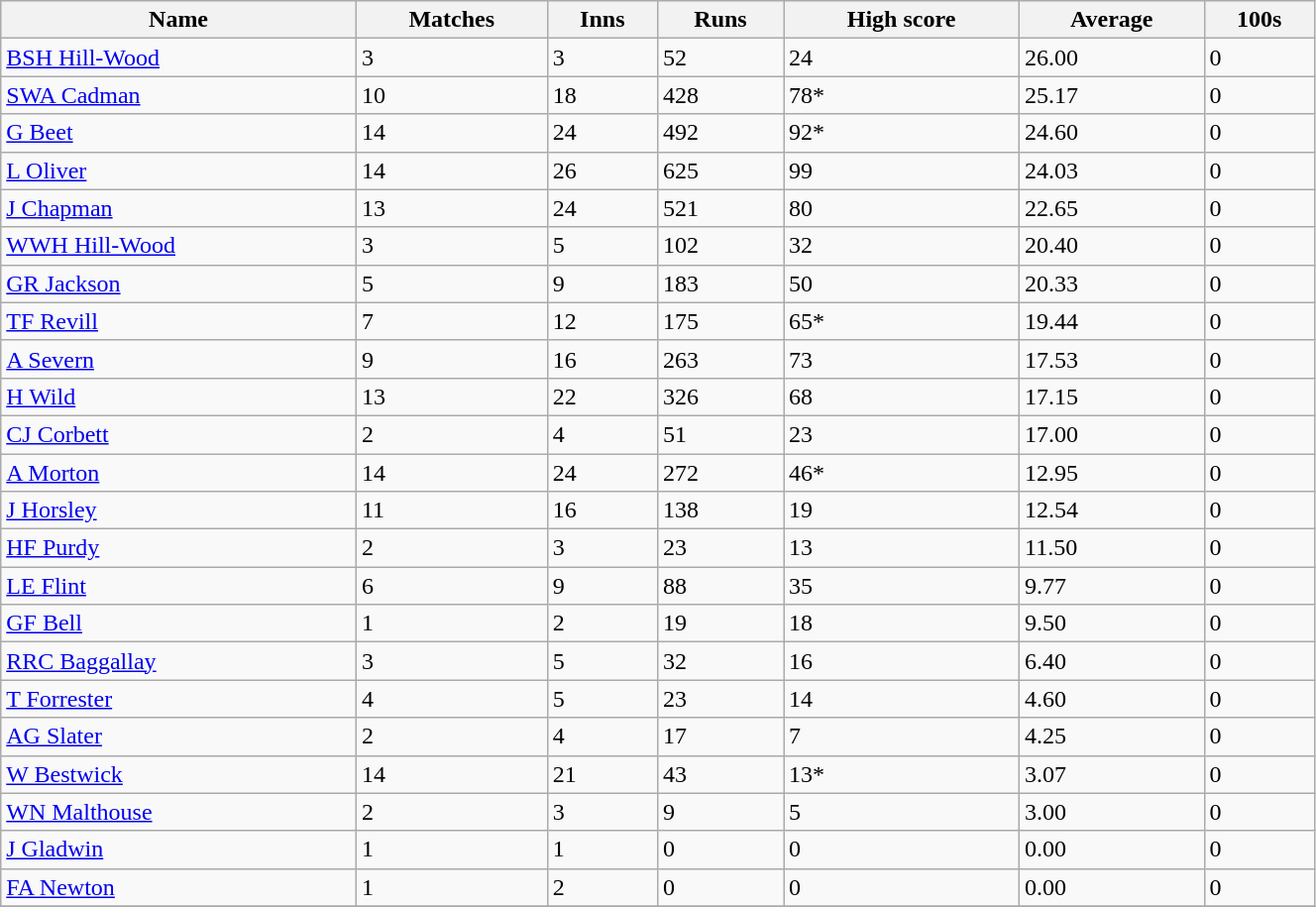<table class="wikitable sortable" width="70%">
<tr bgcolor="#efefef">
<th>Name</th>
<th>Matches</th>
<th>Inns</th>
<th>Runs</th>
<th>High score</th>
<th>Average</th>
<th>100s</th>
</tr>
<tr>
<td><a href='#'>BSH Hill-Wood</a></td>
<td>3</td>
<td>3</td>
<td>52</td>
<td>24</td>
<td>26.00</td>
<td>0</td>
</tr>
<tr>
<td><a href='#'>SWA Cadman</a></td>
<td>10</td>
<td>18</td>
<td>428</td>
<td>78*</td>
<td>25.17</td>
<td>0</td>
</tr>
<tr>
<td><a href='#'>G Beet</a></td>
<td>14</td>
<td>24</td>
<td>492</td>
<td>92*</td>
<td>24.60</td>
<td>0</td>
</tr>
<tr>
<td><a href='#'>L Oliver</a></td>
<td>14</td>
<td>26</td>
<td>625</td>
<td>99</td>
<td>24.03</td>
<td>0</td>
</tr>
<tr>
<td><a href='#'>J Chapman</a></td>
<td>13</td>
<td>24</td>
<td>521</td>
<td>80</td>
<td>22.65</td>
<td>0</td>
</tr>
<tr>
<td><a href='#'>WWH Hill-Wood</a></td>
<td>3</td>
<td>5</td>
<td>102</td>
<td>32</td>
<td>20.40</td>
<td>0</td>
</tr>
<tr>
<td><a href='#'>GR Jackson</a></td>
<td>5</td>
<td>9</td>
<td>183</td>
<td>50</td>
<td>20.33</td>
<td>0</td>
</tr>
<tr>
<td><a href='#'>TF Revill</a></td>
<td>7</td>
<td>12</td>
<td>175</td>
<td>65*</td>
<td>19.44</td>
<td>0</td>
</tr>
<tr>
<td><a href='#'>A Severn</a></td>
<td>9</td>
<td>16</td>
<td>263</td>
<td>73</td>
<td>17.53</td>
<td>0</td>
</tr>
<tr>
<td><a href='#'>H Wild</a></td>
<td>13</td>
<td>22</td>
<td>326</td>
<td>68</td>
<td>17.15</td>
<td>0</td>
</tr>
<tr>
<td><a href='#'>CJ Corbett</a></td>
<td>2</td>
<td>4</td>
<td>51</td>
<td>23</td>
<td>17.00</td>
<td>0</td>
</tr>
<tr>
<td><a href='#'>A Morton</a></td>
<td>14</td>
<td>24</td>
<td>272</td>
<td>46*</td>
<td>12.95</td>
<td>0</td>
</tr>
<tr>
<td><a href='#'>J Horsley</a></td>
<td>11</td>
<td>16</td>
<td>138</td>
<td>19</td>
<td>12.54</td>
<td>0</td>
</tr>
<tr>
<td><a href='#'>HF Purdy</a></td>
<td>2</td>
<td>3</td>
<td>23</td>
<td>13</td>
<td>11.50</td>
<td>0</td>
</tr>
<tr>
<td><a href='#'>LE Flint</a></td>
<td>6</td>
<td>9</td>
<td>88</td>
<td>35</td>
<td>9.77</td>
<td>0</td>
</tr>
<tr>
<td><a href='#'>GF Bell</a></td>
<td>1</td>
<td>2</td>
<td>19</td>
<td>18</td>
<td>9.50</td>
<td>0</td>
</tr>
<tr>
<td><a href='#'>RRC Baggallay</a></td>
<td>3</td>
<td>5</td>
<td>32</td>
<td>16</td>
<td>6.40</td>
<td>0</td>
</tr>
<tr>
<td><a href='#'>T Forrester</a></td>
<td>4</td>
<td>5</td>
<td>23</td>
<td>14</td>
<td>4.60</td>
<td>0</td>
</tr>
<tr>
<td><a href='#'>AG Slater</a></td>
<td>2</td>
<td>4</td>
<td>17</td>
<td>7</td>
<td>4.25</td>
<td>0</td>
</tr>
<tr>
<td><a href='#'>W Bestwick</a></td>
<td>14</td>
<td>21</td>
<td>43</td>
<td>13*</td>
<td>3.07</td>
<td>0</td>
</tr>
<tr>
<td><a href='#'>WN Malthouse</a></td>
<td>2</td>
<td>3</td>
<td>9</td>
<td>5</td>
<td>3.00</td>
<td>0</td>
</tr>
<tr>
<td><a href='#'>J Gladwin</a></td>
<td>1</td>
<td>1</td>
<td>0</td>
<td>0</td>
<td>0.00</td>
<td>0</td>
</tr>
<tr>
<td><a href='#'>FA Newton</a></td>
<td>1</td>
<td>2</td>
<td>0</td>
<td>0</td>
<td>0.00</td>
<td>0<br></td>
</tr>
<tr>
</tr>
</table>
